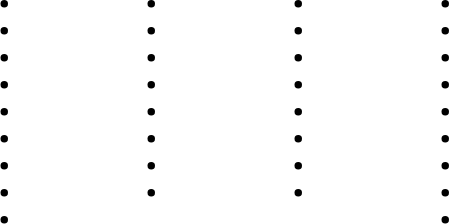<table>
<tr>
<td><br><ul><li></li><li></li><li></li><li></li><li></li><li></li><li></li><li></li><li></li></ul></td>
<td width=50></td>
<td valign=top><br><ul><li></li><li></li><li></li><li></li><li></li><li></li><li></li><li></li></ul></td>
<td width=50></td>
<td valign=top><br><ul><li></li><li></li><li></li><li></li><li></li><li></li><li></li><li></li></ul></td>
<td width=50></td>
<td valign=top><br><ul><li></li><li></li><li></li><li></li><li></li><li></li><li></li><li></li><li></li></ul></td>
</tr>
</table>
